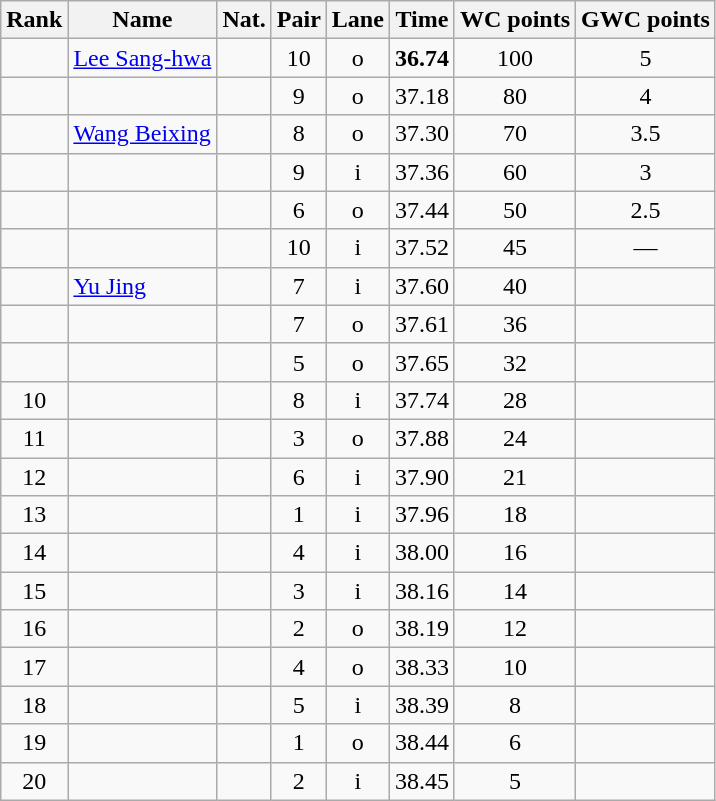<table class="wikitable sortable" style="text-align:center">
<tr>
<th>Rank</th>
<th>Name</th>
<th>Nat.</th>
<th>Pair</th>
<th>Lane</th>
<th>Time</th>
<th>WC points</th>
<th>GWC points</th>
</tr>
<tr>
<td></td>
<td align=left><a href='#'>Lee Sang-hwa</a></td>
<td></td>
<td>10</td>
<td>o</td>
<td><strong>36.74</strong></td>
<td>100</td>
<td>5</td>
</tr>
<tr>
<td></td>
<td align=left></td>
<td></td>
<td>9</td>
<td>o</td>
<td>37.18</td>
<td>80</td>
<td>4</td>
</tr>
<tr>
<td></td>
<td align=left><a href='#'>Wang Beixing</a></td>
<td></td>
<td>8</td>
<td>o</td>
<td>37.30</td>
<td>70</td>
<td>3.5</td>
</tr>
<tr>
<td></td>
<td align=left></td>
<td></td>
<td>9</td>
<td>i</td>
<td>37.36</td>
<td>60</td>
<td>3</td>
</tr>
<tr>
<td></td>
<td align=left></td>
<td></td>
<td>6</td>
<td>o</td>
<td>37.44</td>
<td>50</td>
<td>2.5</td>
</tr>
<tr>
<td></td>
<td align=left></td>
<td></td>
<td>10</td>
<td>i</td>
<td>37.52</td>
<td>45</td>
<td>—</td>
</tr>
<tr>
<td></td>
<td align=left><a href='#'>Yu Jing</a></td>
<td></td>
<td>7</td>
<td>i</td>
<td>37.60</td>
<td>40</td>
<td></td>
</tr>
<tr>
<td></td>
<td align=left></td>
<td></td>
<td>7</td>
<td>o</td>
<td>37.61</td>
<td>36</td>
<td></td>
</tr>
<tr>
<td></td>
<td align=left></td>
<td></td>
<td>5</td>
<td>o</td>
<td>37.65</td>
<td>32</td>
<td></td>
</tr>
<tr>
<td>10</td>
<td align=left></td>
<td></td>
<td>8</td>
<td>i</td>
<td>37.74</td>
<td>28</td>
<td></td>
</tr>
<tr>
<td>11</td>
<td align=left></td>
<td></td>
<td>3</td>
<td>o</td>
<td>37.88</td>
<td>24</td>
<td></td>
</tr>
<tr>
<td>12</td>
<td align=left></td>
<td></td>
<td>6</td>
<td>i</td>
<td>37.90</td>
<td>21</td>
<td></td>
</tr>
<tr>
<td>13</td>
<td align=left></td>
<td></td>
<td>1</td>
<td>i</td>
<td>37.96</td>
<td>18</td>
<td></td>
</tr>
<tr>
<td>14</td>
<td align=left></td>
<td></td>
<td>4</td>
<td>i</td>
<td>38.00</td>
<td>16</td>
<td></td>
</tr>
<tr>
<td>15</td>
<td align=left></td>
<td></td>
<td>3</td>
<td>i</td>
<td>38.16</td>
<td>14</td>
<td></td>
</tr>
<tr>
<td>16</td>
<td align=left></td>
<td></td>
<td>2</td>
<td>o</td>
<td>38.19</td>
<td>12</td>
<td></td>
</tr>
<tr>
<td>17</td>
<td align=left></td>
<td></td>
<td>4</td>
<td>o</td>
<td>38.33</td>
<td>10</td>
<td></td>
</tr>
<tr>
<td>18</td>
<td align=left></td>
<td></td>
<td>5</td>
<td>i</td>
<td>38.39</td>
<td>8</td>
<td></td>
</tr>
<tr>
<td>19</td>
<td align=left></td>
<td></td>
<td>1</td>
<td>o</td>
<td>38.44</td>
<td>6</td>
<td></td>
</tr>
<tr>
<td>20</td>
<td align=left></td>
<td></td>
<td>2</td>
<td>i</td>
<td>38.45</td>
<td>5</td>
<td></td>
</tr>
</table>
